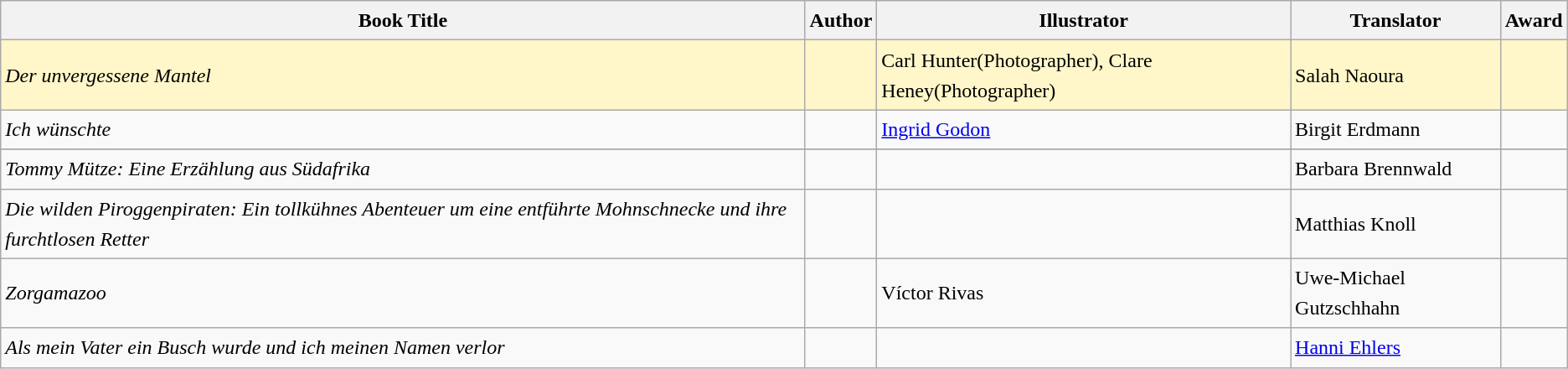<table class="wikitable sortable mw-collapsible" style="font-size:1.00em; line-height:1.5em;">
<tr>
<th scope="col">Book Title</th>
<th scope="col">Author</th>
<th scope="col">Illustrator</th>
<th scope="col">Translator</th>
<th scope="col">Award</th>
</tr>
<tr style="background:#fff7c9">
<td><em>Der unvergessene Mantel</em></td>
<td></td>
<td>Carl Hunter(Photographer), Clare Heney(Photographer)</td>
<td>Salah Naoura</td>
<td></td>
</tr>
<tr>
<td><em>Ich wünschte</em></td>
<td></td>
<td><a href='#'>Ingrid Godon</a></td>
<td>Birgit Erdmann</td>
<td></td>
</tr>
<tr style="background:#fff7c9">
</tr>
<tr>
<td><em>Tommy Mütze: Eine Erzählung aus Südafrika</em></td>
<td></td>
<td></td>
<td>Barbara Brennwald</td>
<td></td>
</tr>
<tr>
<td><em>Die wilden Piroggenpiraten: Ein tollkühnes Abenteuer um eine entführte Mohnschnecke und ihre furchtlosen Retter</em></td>
<td></td>
<td></td>
<td>Matthias Knoll</td>
<td></td>
</tr>
<tr>
<td><em>Zorgamazoo</em></td>
<td></td>
<td>Víctor Rivas</td>
<td>Uwe-Michael Gutzschhahn</td>
<td></td>
</tr>
<tr>
<td><em>Als mein Vater ein Busch wurde und ich meinen Namen verlor</em></td>
<td></td>
<td></td>
<td><a href='#'>Hanni Ehlers</a></td>
<td></td>
</tr>
</table>
